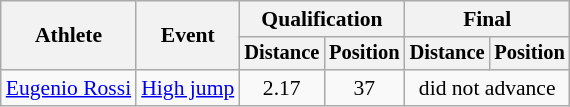<table class=wikitable style="font-size:90%">
<tr>
<th rowspan="2">Athlete</th>
<th rowspan="2">Event</th>
<th colspan="2">Qualification</th>
<th colspan="2">Final</th>
</tr>
<tr style="font-size:95%">
<th>Distance</th>
<th>Position</th>
<th>Distance</th>
<th>Position</th>
</tr>
<tr style=text-align:center>
<td style=text-align:left><a href='#'>Eugenio Rossi</a></td>
<td style=text-align:left><a href='#'>High jump</a></td>
<td>2.17</td>
<td>37</td>
<td colspan="2">did not advance</td>
</tr>
</table>
